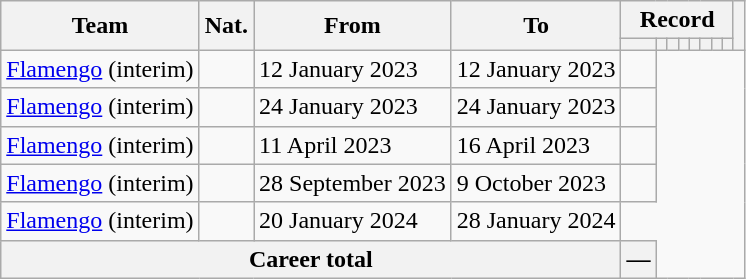<table class="wikitable" style="text-align: center">
<tr>
<th rowspan="2">Team</th>
<th rowspan="2">Nat.</th>
<th rowspan="2">From</th>
<th rowspan="2">To</th>
<th colspan="8">Record</th>
<th rowspan=2></th>
</tr>
<tr>
<th></th>
<th></th>
<th></th>
<th></th>
<th></th>
<th></th>
<th></th>
<th></th>
</tr>
<tr>
<td align="left"><a href='#'>Flamengo</a> (interim)</td>
<td></td>
<td align=left>12 January 2023</td>
<td align=left>12 January 2023<br></td>
<td></td>
</tr>
<tr>
<td align="left"><a href='#'>Flamengo</a> (interim)</td>
<td></td>
<td align=left>24 January 2023</td>
<td align=left>24 January 2023<br></td>
<td></td>
</tr>
<tr>
<td align="left"><a href='#'>Flamengo</a> (interim)</td>
<td></td>
<td align=left>11 April 2023</td>
<td align=left>16 April 2023<br></td>
<td></td>
</tr>
<tr>
<td align="left"><a href='#'>Flamengo</a> (interim)</td>
<td></td>
<td align=left>28 September 2023</td>
<td align=left>9 October 2023<br></td>
<td></td>
</tr>
<tr>
<td align="left"><a href='#'>Flamengo</a> (interim)</td>
<td></td>
<td align=left>20 January 2024</td>
<td align=left>28 January 2024<br></td>
</tr>
<tr>
<th colspan=4><strong>Career total</strong><br></th>
<th>—</th>
</tr>
</table>
